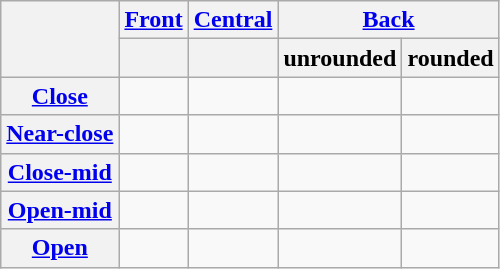<table class="wikitable" style="text-align: center">
<tr>
<th rowspan="2"> </th>
<th><a href='#'>Front</a></th>
<th><a href='#'>Central</a></th>
<th colspan=2><a href='#'>Back</a></th>
</tr>
<tr class=small>
<th></th>
<th></th>
<th>unrounded</th>
<th>rounded</th>
</tr>
<tr>
<th><a href='#'>Close</a></th>
<td></td>
<td></td>
<td></td>
<td></td>
</tr>
<tr>
<th><a href='#'>Near-close</a></th>
<td></td>
<td></td>
<td></td>
<td></td>
</tr>
<tr>
<th><a href='#'>Close-mid</a></th>
<td></td>
<td></td>
<td></td>
<td></td>
</tr>
<tr>
<th><a href='#'>Open-mid</a></th>
<td></td>
<td></td>
<td></td>
<td></td>
</tr>
<tr>
<th><a href='#'>Open</a></th>
<td></td>
<td></td>
<td></td>
<td></td>
</tr>
</table>
